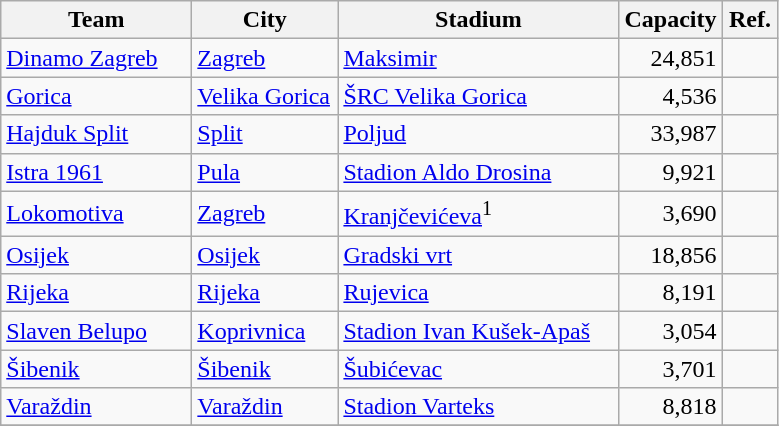<table class="wikitable sortable">
<tr>
<th width="120">Team</th>
<th width="90">City</th>
<th width="180">Stadium</th>
<th width="60">Capacity</th>
<th width="30">Ref.</th>
</tr>
<tr>
<td><a href='#'>Dinamo Zagreb</a></td>
<td><a href='#'>Zagreb</a></td>
<td><a href='#'>Maksimir</a></td>
<td align="right">24,851</td>
<td></td>
</tr>
<tr>
<td><a href='#'>Gorica</a></td>
<td><a href='#'>Velika Gorica</a></td>
<td><a href='#'>ŠRC Velika Gorica</a></td>
<td align="right">4,536</td>
<td></td>
</tr>
<tr>
<td><a href='#'>Hajduk Split</a></td>
<td><a href='#'>Split</a></td>
<td><a href='#'>Poljud</a></td>
<td align="right">33,987</td>
<td></td>
</tr>
<tr>
<td><a href='#'>Istra 1961</a></td>
<td><a href='#'>Pula</a></td>
<td><a href='#'>Stadion Aldo Drosina</a></td>
<td align="right">9,921</td>
<td></td>
</tr>
<tr>
<td><a href='#'>Lokomotiva</a></td>
<td><a href='#'>Zagreb</a></td>
<td><a href='#'>Kranjčevićeva</a><sup>1</sup></td>
<td align="right">3,690</td>
<td></td>
</tr>
<tr>
<td><a href='#'>Osijek</a></td>
<td><a href='#'>Osijek</a></td>
<td><a href='#'>Gradski vrt</a></td>
<td align="right">18,856</td>
<td></td>
</tr>
<tr>
<td><a href='#'>Rijeka</a></td>
<td><a href='#'>Rijeka</a></td>
<td><a href='#'>Rujevica</a></td>
<td align="right">8,191</td>
<td></td>
</tr>
<tr>
<td><a href='#'>Slaven Belupo</a></td>
<td><a href='#'>Koprivnica</a></td>
<td><a href='#'>Stadion Ivan Kušek-Apaš</a></td>
<td align="right">3,054</td>
<td></td>
</tr>
<tr>
<td><a href='#'>Šibenik</a></td>
<td><a href='#'>Šibenik</a></td>
<td><a href='#'>Šubićevac</a></td>
<td align="right">3,701</td>
<td></td>
</tr>
<tr>
<td><a href='#'>Varaždin</a></td>
<td><a href='#'>Varaždin</a></td>
<td><a href='#'>Stadion Varteks</a></td>
<td align="right">8,818</td>
<td></td>
</tr>
<tr>
</tr>
</table>
